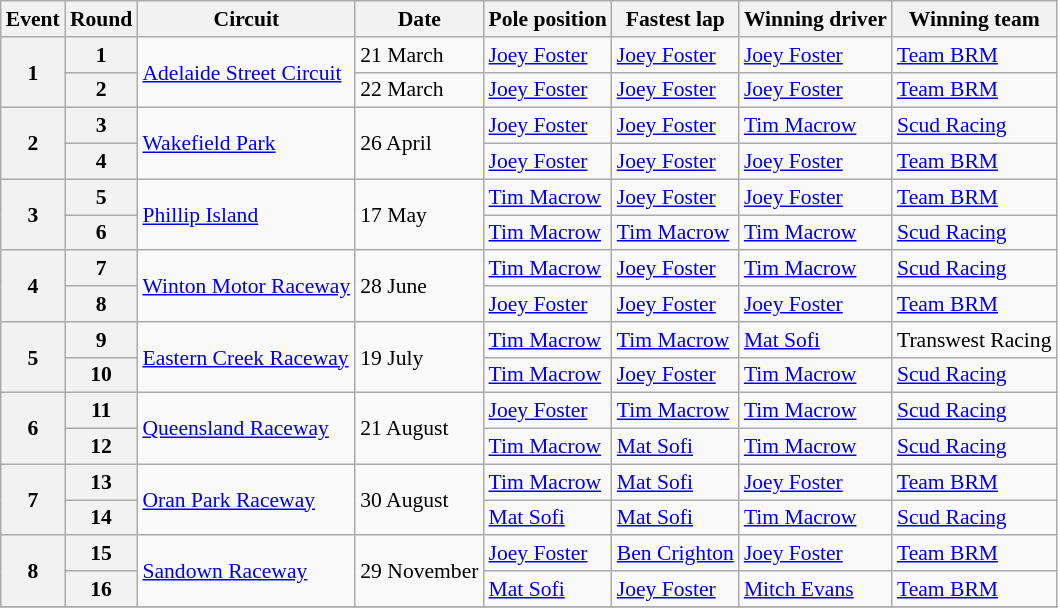<table class="wikitable" style="font-size: 90%;">
<tr>
<th>Event</th>
<th>Round</th>
<th>Circuit</th>
<th>Date</th>
<th>Pole position</th>
<th>Fastest lap</th>
<th>Winning driver</th>
<th>Winning team</th>
</tr>
<tr>
<th rowspan=2>1</th>
<th>1</th>
<td rowspan=2> <a href='#'>Adelaide Street Circuit</a></td>
<td>21 March</td>
<td> <a href='#'>Joey Foster</a></td>
<td> <a href='#'>Joey Foster</a></td>
<td> <a href='#'>Joey Foster</a></td>
<td> <a href='#'>Team BRM</a></td>
</tr>
<tr>
<th>2</th>
<td>22 March</td>
<td> <a href='#'>Joey Foster</a></td>
<td> <a href='#'>Joey Foster</a></td>
<td> <a href='#'>Joey Foster</a></td>
<td> <a href='#'>Team BRM</a></td>
</tr>
<tr>
<th rowspan=2>2</th>
<th>3</th>
<td rowspan=2> <a href='#'>Wakefield Park</a></td>
<td rowspan=2>26 April</td>
<td> <a href='#'>Joey Foster</a></td>
<td> <a href='#'>Joey Foster</a></td>
<td> <a href='#'>Tim Macrow</a></td>
<td> <a href='#'>Scud Racing</a></td>
</tr>
<tr>
<th>4</th>
<td> <a href='#'>Joey Foster</a></td>
<td> <a href='#'>Joey Foster</a></td>
<td> <a href='#'>Joey Foster</a></td>
<td> <a href='#'>Team BRM</a></td>
</tr>
<tr>
<th rowspan=2>3</th>
<th>5</th>
<td rowspan=2> <a href='#'>Phillip Island</a></td>
<td rowspan=2>17 May</td>
<td> <a href='#'>Tim Macrow</a></td>
<td> <a href='#'>Joey Foster</a></td>
<td> <a href='#'>Joey Foster</a></td>
<td> <a href='#'>Team BRM</a></td>
</tr>
<tr>
<th>6</th>
<td> <a href='#'>Tim Macrow</a></td>
<td> <a href='#'>Tim Macrow</a></td>
<td> <a href='#'>Tim Macrow</a></td>
<td> <a href='#'>Scud Racing</a></td>
</tr>
<tr>
<th rowspan=2>4</th>
<th>7</th>
<td rowspan=2> <a href='#'>Winton Motor Raceway</a></td>
<td rowspan=2>28 June</td>
<td> <a href='#'>Tim Macrow</a></td>
<td> <a href='#'>Joey Foster</a></td>
<td> <a href='#'>Tim Macrow</a></td>
<td> <a href='#'>Scud Racing</a></td>
</tr>
<tr>
<th>8</th>
<td> <a href='#'>Joey Foster</a></td>
<td> <a href='#'>Joey Foster</a></td>
<td> <a href='#'>Joey Foster</a></td>
<td> <a href='#'>Team BRM</a></td>
</tr>
<tr>
<th rowspan=2>5</th>
<th>9</th>
<td rowspan=2> <a href='#'>Eastern Creek Raceway</a></td>
<td rowspan=2>19 July</td>
<td> <a href='#'>Tim Macrow</a></td>
<td> <a href='#'>Tim Macrow</a></td>
<td> <a href='#'>Mat Sofi</a></td>
<td> Transwest Racing</td>
</tr>
<tr>
<th>10</th>
<td> <a href='#'>Tim Macrow</a></td>
<td> <a href='#'>Joey Foster</a></td>
<td> <a href='#'>Tim Macrow</a></td>
<td> <a href='#'>Scud Racing</a></td>
</tr>
<tr>
<th rowspan=2>6</th>
<th>11</th>
<td rowspan=2> <a href='#'>Queensland Raceway</a></td>
<td rowspan=2>21 August</td>
<td> <a href='#'>Joey Foster</a></td>
<td> <a href='#'>Tim Macrow</a></td>
<td> <a href='#'>Tim Macrow</a></td>
<td> <a href='#'>Scud Racing</a></td>
</tr>
<tr>
<th>12</th>
<td> <a href='#'>Tim Macrow</a></td>
<td> <a href='#'>Mat Sofi</a></td>
<td> <a href='#'>Tim Macrow</a></td>
<td> <a href='#'>Scud Racing</a></td>
</tr>
<tr>
<th rowspan=2>7</th>
<th>13</th>
<td rowspan=2> <a href='#'>Oran Park Raceway</a></td>
<td rowspan=2>30 August</td>
<td> <a href='#'>Tim Macrow</a></td>
<td> <a href='#'>Mat Sofi</a></td>
<td> <a href='#'>Joey Foster</a></td>
<td> <a href='#'>Team BRM</a></td>
</tr>
<tr>
<th>14</th>
<td> <a href='#'>Mat Sofi</a></td>
<td> <a href='#'>Mat Sofi</a></td>
<td> <a href='#'>Tim Macrow</a></td>
<td> <a href='#'>Scud Racing</a></td>
</tr>
<tr>
<th rowspan=2>8</th>
<th>15</th>
<td rowspan=2> <a href='#'>Sandown Raceway</a></td>
<td rowspan=2>29 November</td>
<td> <a href='#'>Joey Foster</a></td>
<td> <a href='#'>Ben Crighton</a></td>
<td> <a href='#'>Joey Foster</a></td>
<td> <a href='#'>Team BRM</a></td>
</tr>
<tr>
<th>16</th>
<td> <a href='#'>Mat Sofi</a></td>
<td> <a href='#'>Joey Foster</a></td>
<td> <a href='#'>Mitch Evans</a></td>
<td> <a href='#'>Team BRM</a></td>
</tr>
<tr>
</tr>
</table>
